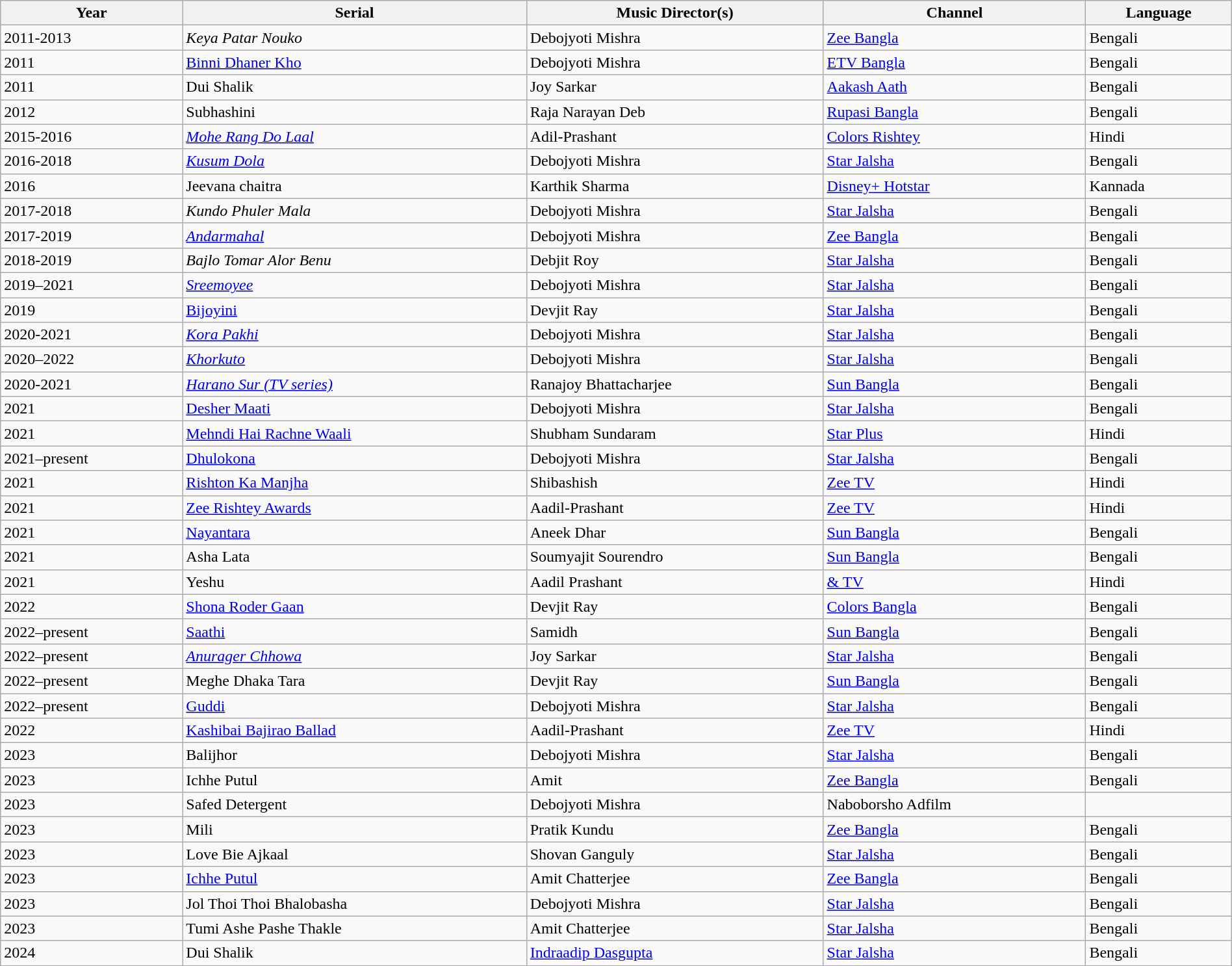<table class="wikitable sortable" style="width:100%;">
<tr>
<th>Year</th>
<th>Serial</th>
<th>Music Director(s)</th>
<th>Channel</th>
<th>Language</th>
</tr>
<tr>
<td>2011-2013</td>
<td><em>Keya Patar Nouko</em></td>
<td>Debojyoti Mishra</td>
<td><a href='#'>Zee Bangla</a></td>
<td>Bengali</td>
</tr>
<tr>
<td>2011</td>
<td><a href='#'>Binni Dhaner Kho</a></td>
<td>Debojyoti Mishra</td>
<td><a href='#'>ETV Bangla</a></td>
<td>Bengali</td>
</tr>
<tr>
<td>2011</td>
<td>Dui Shalik</td>
<td>Joy Sarkar</td>
<td><a href='#'>Aakash Aath</a></td>
<td>Bengali</td>
</tr>
<tr>
<td>2012</td>
<td>Subhashini</td>
<td>Raja Narayan Deb</td>
<td><a href='#'>Rupasi Bangla</a></td>
<td>Bengali</td>
</tr>
<tr>
<td>2015-2016</td>
<td><em><a href='#'>Mohe Rang Do Laal</a></em></td>
<td>Adil-Prashant</td>
<td><a href='#'>Colors Rishtey</a></td>
<td>Hindi</td>
</tr>
<tr>
<td>2016-2018</td>
<td><em><a href='#'>Kusum Dola</a></em></td>
<td>Debojyoti Mishra</td>
<td><a href='#'>Star Jalsha</a></td>
<td>Bengali</td>
</tr>
<tr>
<td>2016</td>
<td>Jeevana chaitra</td>
<td>Karthik Sharma</td>
<td><a href='#'>Disney+ Hotstar</a></td>
<td>Kannada</td>
</tr>
<tr>
<td>2017-2018</td>
<td><em>Kundo Phuler Mala</em></td>
<td>Debojyoti Mishra</td>
<td><a href='#'>Star Jalsha</a></td>
<td>Bengali</td>
</tr>
<tr>
<td>2017-2019</td>
<td><em><a href='#'>Andarmahal</a></em></td>
<td>Debojyoti Mishra</td>
<td><a href='#'>Zee Bangla</a></td>
<td>Bengali</td>
</tr>
<tr>
<td>2018-2019</td>
<td><em>Bajlo Tomar Alor Benu</em></td>
<td>Debjit Roy</td>
<td><a href='#'>Star Jalsha</a></td>
<td>Bengali</td>
</tr>
<tr>
<td>2019–2021</td>
<td><em><a href='#'>Sreemoyee</a></em></td>
<td>Debojyoti Mishra</td>
<td><a href='#'>Star Jalsha</a></td>
<td>Bengali</td>
</tr>
<tr>
<td>2019</td>
<td><a href='#'>Bijoyini</a></td>
<td>Devjit Ray</td>
<td><a href='#'>Star Jalsha</a></td>
<td>Bengali</td>
</tr>
<tr>
<td>2020-2021</td>
<td><em><a href='#'>Kora Pakhi</a></em></td>
<td>Debojyoti Mishra</td>
<td><a href='#'>Star Jalsha</a></td>
<td>Bengali</td>
</tr>
<tr>
<td>2020–2022</td>
<td><em><a href='#'>Khorkuto</a></em></td>
<td>Debojyoti Mishra</td>
<td><a href='#'>Star Jalsha</a></td>
<td>Bengali</td>
</tr>
<tr>
<td>2020-2021</td>
<td><em><a href='#'>Harano Sur (TV series)</a></em></td>
<td>Ranajoy Bhattacharjee</td>
<td><a href='#'>Sun Bangla</a></td>
<td>Bengali</td>
</tr>
<tr>
<td>2021</td>
<td><a href='#'>Desher Maati</a></td>
<td>Debojyoti Mishra</td>
<td><a href='#'>Star Jalsha</a></td>
<td>Bengali</td>
</tr>
<tr>
<td>2021</td>
<td><a href='#'>Mehndi Hai Rachne Waali</a></td>
<td>Shubham Sundaram</td>
<td><a href='#'>Star Plus</a></td>
<td>Hindi</td>
</tr>
<tr>
<td>2021–present</td>
<td><a href='#'>Dhulokona</a></td>
<td>Debojyoti Mishra</td>
<td><a href='#'>Star Jalsha</a></td>
<td>Bengali</td>
</tr>
<tr>
<td>2021</td>
<td><a href='#'>Rishton Ka Manjha</a></td>
<td>Shibashish</td>
<td><a href='#'>Zee TV</a></td>
<td>Hindi</td>
</tr>
<tr>
<td>2021</td>
<td><a href='#'>Zee Rishtey Awards</a></td>
<td>Aadil-Prashant</td>
<td><a href='#'>Zee TV</a></td>
<td>Hindi</td>
</tr>
<tr>
<td>2021</td>
<td><a href='#'>Nayantara</a></td>
<td>Aneek Dhar</td>
<td><a href='#'>Sun Bangla</a></td>
<td>Bengali</td>
</tr>
<tr>
<td>2021</td>
<td>Asha Lata</td>
<td>Soumyajit Sourendro</td>
<td><a href='#'>Sun Bangla</a></td>
<td>Bengali</td>
</tr>
<tr>
<td>2021</td>
<td>Yeshu</td>
<td>Aadil Prashant</td>
<td><a href='#'>& TV</a></td>
<td>Hindi</td>
</tr>
<tr>
<td>2022</td>
<td><a href='#'>Shona Roder Gaan</a></td>
<td>Devjit Ray</td>
<td><a href='#'>Colors Bangla</a></td>
<td>Bengali</td>
</tr>
<tr>
<td>2022–present</td>
<td><a href='#'>Saathi</a></td>
<td>Samidh</td>
<td><a href='#'>Sun Bangla</a></td>
<td>Bengali</td>
</tr>
<tr>
<td>2022–present</td>
<td><em><a href='#'>Anurager Chhowa</a></em></td>
<td>Joy Sarkar</td>
<td><a href='#'>Star Jalsha</a></td>
<td>Bengali</td>
</tr>
<tr>
<td>2022–present</td>
<td>Meghe Dhaka Tara</td>
<td>Devjit Ray</td>
<td><a href='#'>Sun Bangla</a></td>
<td>Bengali</td>
</tr>
<tr>
<td>2022–present</td>
<td><a href='#'>Guddi</a></td>
<td>Debojyoti Mishra</td>
<td><a href='#'>Star Jalsha</a></td>
<td>Bengali</td>
</tr>
<tr>
<td>2022</td>
<td><a href='#'>Kashibai Bajirao Ballad</a></td>
<td>Aadil-Prashant</td>
<td><a href='#'>Zee TV</a></td>
<td>Hindi</td>
</tr>
<tr>
<td>2023</td>
<td>Balijhor</td>
<td>Debojyoti Mishra</td>
<td><a href='#'>Star Jalsha</a></td>
<td>Bengali</td>
</tr>
<tr>
<td>2023</td>
<td>Ichhe Putul</td>
<td>Amit</td>
<td><a href='#'>Zee Bangla</a></td>
<td>Bengali</td>
</tr>
<tr>
<td>2023</td>
<td>Safed Detergent</td>
<td>Debojyoti Mishra</td>
<td>Naboborsho Adfilm</td>
<td></td>
</tr>
<tr>
<td>2023</td>
<td>Mili</td>
<td>Pratik Kundu</td>
<td><a href='#'>Zee Bangla</a></td>
<td>Bengali</td>
</tr>
<tr>
<td>2023</td>
<td>Love Bie Ajkaal</td>
<td>Shovan Ganguly</td>
<td><a href='#'>Star Jalsha</a></td>
<td>Bengali</td>
</tr>
<tr>
<td>2023</td>
<td><a href='#'>Ichhe Putul</a></td>
<td>Amit Chatterjee</td>
<td><a href='#'>Zee Bangla</a></td>
<td>Bengali</td>
</tr>
<tr>
<td>2023</td>
<td>Jol Thoi Thoi Bhalobasha</td>
<td>Debojyoti Mishra</td>
<td><a href='#'>Star Jalsha</a></td>
<td>Bengali</td>
</tr>
<tr>
<td>2023</td>
<td>Tumi Ashe Pashe Thakle</td>
<td>Amit Chatterjee</td>
<td><a href='#'>Star Jalsha</a></td>
<td>Bengali</td>
</tr>
<tr>
<td>2024</td>
<td>Dui Shalik</td>
<td><a href='#'>Indraadip Dasgupta</a></td>
<td><a href='#'>Star Jalsha</a></td>
<td>Bengali</td>
</tr>
</table>
